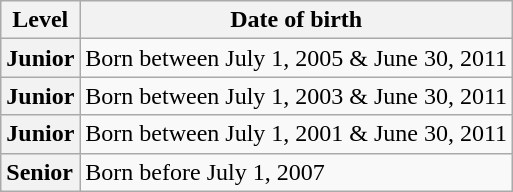<table class="wikitable unsortable" style="text-align:left">
<tr>
<th scope="col">Level</th>
<th scope="col">Date of birth</th>
</tr>
<tr>
<th scope="row" style="text-align:left;font-weight:normal"><strong>Junior</strong> <em></em></th>
<td>Born between July 1, 2005 & June 30, 2011</td>
</tr>
<tr>
<th scope="row" style="text-align:left;font-weight:normal"><strong>Junior</strong> <em></em></th>
<td>Born between July 1, 2003 & June 30, 2011</td>
</tr>
<tr>
<th scope="row" style="text-align:left;font-weight:normal"><strong>Junior</strong> <em></em></th>
<td>Born between July 1, 2001 & June 30, 2011</td>
</tr>
<tr>
<th scope="row" style="text-align:left;font-weight:normal"><strong>Senior</strong> <em></em></th>
<td>Born before July 1, 2007</td>
</tr>
</table>
